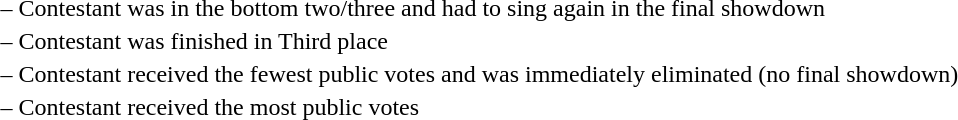<table>
<tr>
<td> –</td>
<td>Contestant was in the bottom two/three and had to sing again in the final showdown</td>
</tr>
<tr>
<td> –</td>
<td>Contestant was finished in Third place</td>
</tr>
<tr>
<td> –</td>
<td>Contestant received the fewest public votes and was immediately eliminated (no final showdown)</td>
</tr>
<tr>
<td> –</td>
<td>Contestant received the most public votes</td>
</tr>
</table>
